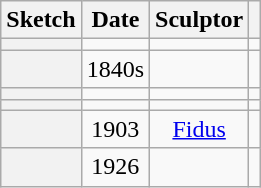<table class = "wikitable sortable plainrowheaders" style="text-align:center">
<tr>
<th scope="col" class="unsortable">Sketch</th>
<th scope="col">Date</th>
<th scope="col">Sculptor</th>
<th scope="col" class="unsortable"></th>
</tr>
<tr>
<th scope="row"></th>
<td data-sort-value="1840"></td>
<td></td>
<td></td>
</tr>
<tr>
<th scope="row"></th>
<td data-sort-value="1841">1840s</td>
<td></td>
<td></td>
</tr>
<tr>
<th scope="row"></th>
<td data-sort-value="1842"></td>
<td></td>
<td></td>
</tr>
<tr>
<th scope="row"></th>
<td data-sort-value="1890"></td>
<td></td>
<td></td>
</tr>
<tr id = Fidus>
<th scope="row"></th>
<td data-sort-value="1903">1903</td>
<td><a href='#'>Fidus</a></td>
<td></td>
</tr>
<tr>
<th scope="row"></th>
<td data-sort-value="1926">1926</td>
<td></td>
<td></td>
</tr>
</table>
